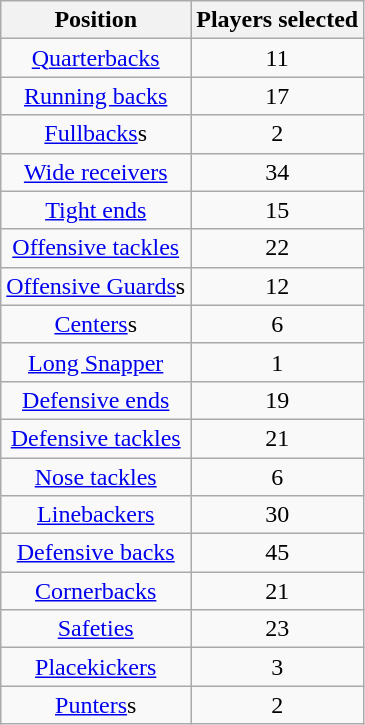<table class="wikitable sortable" style="text-align: center;">
<tr>
<th>Position</th>
<th>Players selected</th>
</tr>
<tr>
<td><a href='#'>Quarterbacks</a></td>
<td align=center>11</td>
</tr>
<tr>
<td><a href='#'>Running backs</a></td>
<td align=center>17</td>
</tr>
<tr>
<td><a href='#'>Fullbacks</a>s</td>
<td align=center>2</td>
</tr>
<tr>
<td><a href='#'>Wide receivers</a></td>
<td align=center>34</td>
</tr>
<tr>
<td><a href='#'>Tight ends</a></td>
<td align=center>15</td>
</tr>
<tr>
<td><a href='#'>Offensive tackles</a></td>
<td align=center>22</td>
</tr>
<tr>
<td><a href='#'>Offensive Guards</a>s</td>
<td align=center>12</td>
</tr>
<tr>
<td><a href='#'>Centers</a>s</td>
<td align=center>6</td>
</tr>
<tr>
<td><a href='#'>Long Snapper</a></td>
<td align=center>1</td>
</tr>
<tr>
<td><a href='#'>Defensive ends</a></td>
<td align=center>19</td>
</tr>
<tr>
<td><a href='#'>Defensive tackles</a></td>
<td align=center>21</td>
</tr>
<tr>
<td><a href='#'>Nose tackles</a></td>
<td align=center>6</td>
</tr>
<tr>
<td><a href='#'>Linebackers</a></td>
<td align=center>30</td>
</tr>
<tr>
<td><a href='#'>Defensive backs</a></td>
<td align=center>45</td>
</tr>
<tr>
<td><a href='#'>Cornerbacks</a></td>
<td align=center>21</td>
</tr>
<tr>
<td><a href='#'>Safeties</a></td>
<td align=center>23</td>
</tr>
<tr>
<td><a href='#'>Placekickers</a></td>
<td align=center>3</td>
</tr>
<tr>
<td><a href='#'>Punters</a>s</td>
<td align=center>2</td>
</tr>
</table>
